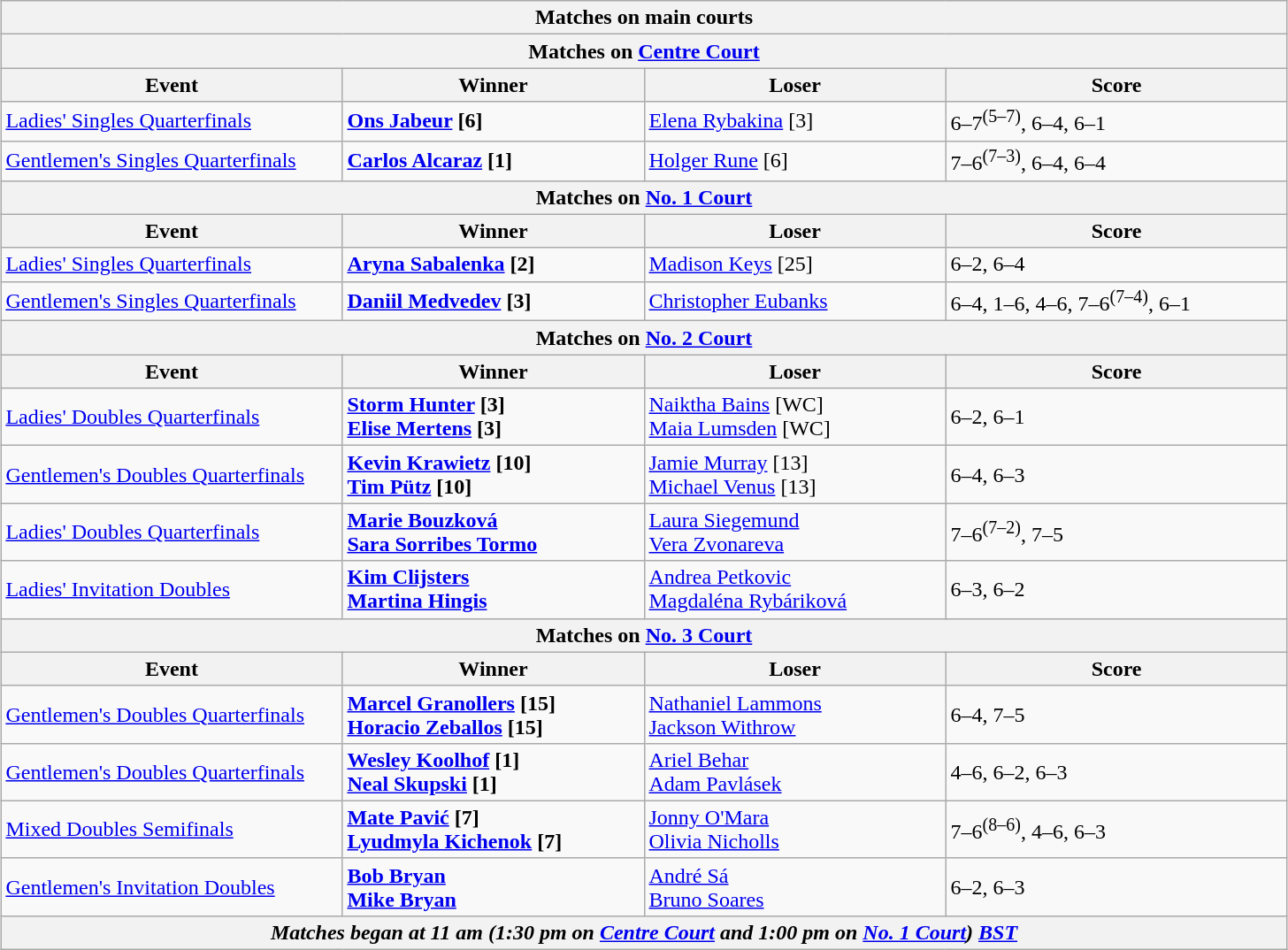<table class="wikitable collapsible uncollapsed" style="margin:auto;">
<tr>
<th colspan="4" style="white-space:nowrap;">Matches on main courts</th>
</tr>
<tr>
<th colspan="4">Matches on <a href='#'>Centre Court</a></th>
</tr>
<tr>
<th width="250">Event</th>
<th width="220">Winner</th>
<th width="220">Loser</th>
<th width="250">Score</th>
</tr>
<tr>
<td><a href='#'>Ladies' Singles Quarterfinals</a></td>
<td><strong> <a href='#'>Ons Jabeur</a> [6]</strong></td>
<td> <a href='#'>Elena Rybakina</a> [3]</td>
<td>6–7<sup>(5–7)</sup>, 6–4, 6–1</td>
</tr>
<tr>
<td><a href='#'>Gentlemen's Singles Quarterfinals</a></td>
<td><strong> <a href='#'>Carlos Alcaraz</a> [1]</strong></td>
<td> <a href='#'>Holger Rune</a> [6]</td>
<td>7–6<sup>(7–3)</sup>, 6–4, 6–4</td>
</tr>
<tr>
<th colspan="4">Matches on <a href='#'>No. 1 Court</a></th>
</tr>
<tr>
<th width="220">Event</th>
<th width="220">Winner</th>
<th width="220">Loser</th>
<th width="250">Score</th>
</tr>
<tr>
<td><a href='#'>Ladies' Singles Quarterfinals</a></td>
<td><strong> <a href='#'>Aryna Sabalenka</a> [2]</strong></td>
<td> <a href='#'>Madison Keys</a> [25]</td>
<td>6–2, 6–4</td>
</tr>
<tr>
<td><a href='#'>Gentlemen's Singles Quarterfinals</a></td>
<td><strong> <a href='#'>Daniil Medvedev</a> [3]</strong></td>
<td> <a href='#'>Christopher Eubanks</a></td>
<td>6–4, 1–6, 4–6, 7–6<sup>(7–4)</sup>, 6–1</td>
</tr>
<tr>
<th colspan="4">Matches on <a href='#'>No. 2 Court</a></th>
</tr>
<tr>
<th width="250">Event</th>
<th width="220">Winner</th>
<th width="220">Loser</th>
<th width="220">Score</th>
</tr>
<tr>
<td><a href='#'>Ladies' Doubles Quarterfinals</a></td>
<td><strong> <a href='#'>Storm Hunter</a> [3] <br>  <a href='#'>Elise Mertens</a> [3]</strong></td>
<td> <a href='#'>Naiktha Bains</a> [WC] <br>  <a href='#'>Maia Lumsden</a> [WC]</td>
<td>6–2, 6–1</td>
</tr>
<tr>
<td><a href='#'>Gentlemen's Doubles Quarterfinals</a></td>
<td><strong> <a href='#'>Kevin Krawietz</a> [10] <br>  <a href='#'>Tim Pütz</a> [10]</strong></td>
<td> <a href='#'>Jamie Murray</a> [13] <br>  <a href='#'>Michael Venus</a> [13]</td>
<td>6–4, 6–3</td>
</tr>
<tr>
<td><a href='#'>Ladies' Doubles Quarterfinals</a></td>
<td><strong> <a href='#'>Marie Bouzková</a><br>  <a href='#'>Sara Sorribes Tormo</a></strong></td>
<td> <a href='#'>Laura Siegemund</a><br>  <a href='#'>Vera Zvonareva</a></td>
<td>7–6<sup>(7–2)</sup>, 7–5</td>
</tr>
<tr>
<td><a href='#'>Ladies' Invitation Doubles</a></td>
<td><strong> <a href='#'>Kim Clijsters</a><br>  <a href='#'>Martina Hingis</a></strong></td>
<td> <a href='#'>Andrea Petkovic</a><br>  <a href='#'>Magdaléna Rybáriková</a></td>
<td>6–3, 6–2</td>
</tr>
<tr>
<th colspan="4">Matches on <a href='#'>No. 3 Court</a></th>
</tr>
<tr>
<th width="250">Event</th>
<th width="220">Winner</th>
<th width="220">Loser</th>
<th width="220">Score</th>
</tr>
<tr>
<td><a href='#'>Gentlemen's Doubles Quarterfinals</a></td>
<td><strong> <a href='#'>Marcel Granollers</a> [15] <br>  <a href='#'>Horacio Zeballos</a> [15]</strong></td>
<td> <a href='#'>Nathaniel Lammons</a> <br>  <a href='#'>Jackson Withrow</a></td>
<td>6–4, 7–5</td>
</tr>
<tr>
<td><a href='#'>Gentlemen's Doubles Quarterfinals</a></td>
<td><strong> <a href='#'>Wesley Koolhof</a> [1] <br>  <a href='#'>Neal Skupski</a> [1]</strong></td>
<td> <a href='#'>Ariel Behar</a> <br>  <a href='#'>Adam Pavlásek</a></td>
<td>4–6, 6–2, 6–3</td>
</tr>
<tr>
<td><a href='#'>Mixed Doubles Semifinals</a></td>
<td><strong> <a href='#'>Mate Pavić</a> [7] <br>  <a href='#'>Lyudmyla Kichenok</a> [7]</strong></td>
<td> <a href='#'>Jonny O'Mara</a> <br>  <a href='#'>Olivia Nicholls</a></td>
<td>7–6<sup>(8–6)</sup>, 4–6, 6–3</td>
</tr>
<tr>
<td><a href='#'>Gentlemen's Invitation Doubles</a></td>
<td><strong> <a href='#'>Bob Bryan</a><br>  <a href='#'>Mike Bryan</a></strong></td>
<td> <a href='#'>André Sá</a><br>  <a href='#'>Bruno Soares</a></td>
<td>6–2, 6–3</td>
</tr>
<tr>
<th colspan=4><em>Matches began at 11 am (1:30 pm on <a href='#'>Centre Court</a> and 1:00 pm on <a href='#'>No. 1 Court</a>) <a href='#'>BST</a></em></th>
</tr>
</table>
